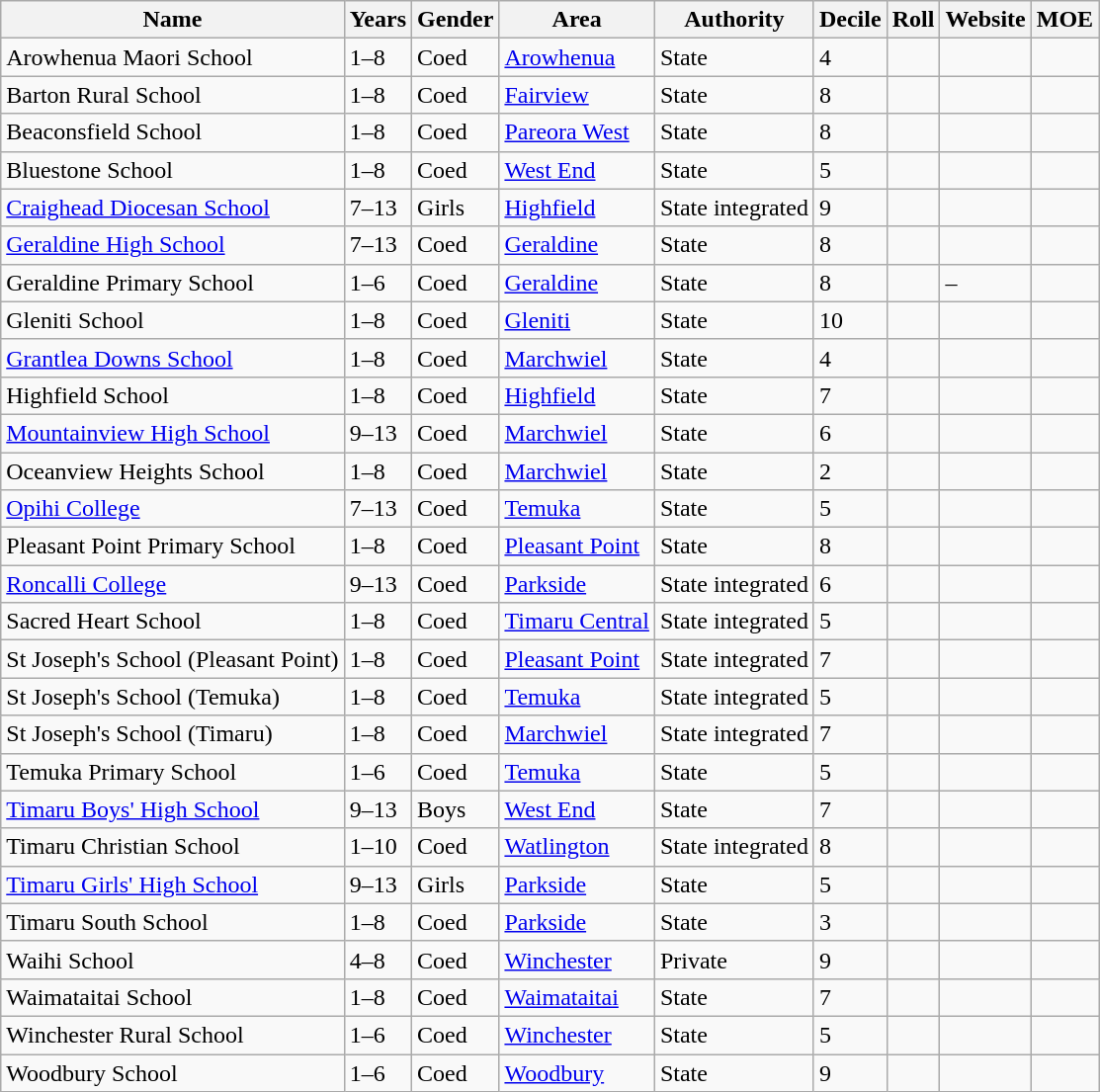<table class="wikitable sortable">
<tr>
<th>Name</th>
<th>Years</th>
<th>Gender</th>
<th>Area</th>
<th>Authority</th>
<th>Decile</th>
<th>Roll</th>
<th>Website</th>
<th>MOE</th>
</tr>
<tr>
<td>Arowhenua Maori School</td>
<td>1–8</td>
<td>Coed</td>
<td><a href='#'>Arowhenua</a></td>
<td>State</td>
<td>4</td>
<td></td>
<td></td>
<td></td>
</tr>
<tr>
<td>Barton Rural School</td>
<td>1–8</td>
<td>Coed</td>
<td><a href='#'>Fairview</a></td>
<td>State</td>
<td>8</td>
<td></td>
<td></td>
<td></td>
</tr>
<tr>
<td>Beaconsfield School</td>
<td>1–8</td>
<td>Coed</td>
<td><a href='#'>Pareora West</a></td>
<td>State</td>
<td>8</td>
<td></td>
<td></td>
<td></td>
</tr>
<tr>
<td>Bluestone School</td>
<td>1–8</td>
<td>Coed</td>
<td><a href='#'>West End</a></td>
<td>State</td>
<td>5</td>
<td></td>
<td></td>
<td></td>
</tr>
<tr>
<td><a href='#'>Craighead Diocesan School</a></td>
<td>7–13</td>
<td>Girls</td>
<td><a href='#'>Highfield</a></td>
<td>State integrated</td>
<td>9</td>
<td></td>
<td></td>
<td></td>
</tr>
<tr>
<td><a href='#'>Geraldine High School</a></td>
<td>7–13</td>
<td>Coed</td>
<td><a href='#'>Geraldine</a></td>
<td>State</td>
<td>8</td>
<td></td>
<td></td>
<td></td>
</tr>
<tr>
<td>Geraldine Primary School</td>
<td>1–6</td>
<td>Coed</td>
<td><a href='#'>Geraldine</a></td>
<td>State</td>
<td>8</td>
<td></td>
<td>–</td>
<td></td>
</tr>
<tr>
<td>Gleniti School</td>
<td>1–8</td>
<td>Coed</td>
<td><a href='#'>Gleniti</a></td>
<td>State</td>
<td>10</td>
<td></td>
<td></td>
<td></td>
</tr>
<tr>
<td><a href='#'>Grantlea Downs School</a></td>
<td>1–8</td>
<td>Coed</td>
<td><a href='#'>Marchwiel</a></td>
<td>State</td>
<td>4</td>
<td></td>
<td></td>
<td></td>
</tr>
<tr>
<td>Highfield School</td>
<td>1–8</td>
<td>Coed</td>
<td><a href='#'>Highfield</a></td>
<td>State</td>
<td>7</td>
<td></td>
<td></td>
<td></td>
</tr>
<tr>
<td><a href='#'>Mountainview High School</a></td>
<td>9–13</td>
<td>Coed</td>
<td><a href='#'>Marchwiel</a></td>
<td>State</td>
<td>6</td>
<td></td>
<td></td>
<td></td>
</tr>
<tr>
<td>Oceanview Heights School</td>
<td>1–8</td>
<td>Coed</td>
<td><a href='#'>Marchwiel</a></td>
<td>State</td>
<td>2</td>
<td></td>
<td></td>
<td></td>
</tr>
<tr>
<td><a href='#'>Opihi College</a></td>
<td>7–13</td>
<td>Coed</td>
<td><a href='#'>Temuka</a></td>
<td>State</td>
<td>5</td>
<td></td>
<td></td>
<td></td>
</tr>
<tr>
<td>Pleasant Point Primary School</td>
<td>1–8</td>
<td>Coed</td>
<td><a href='#'>Pleasant Point</a></td>
<td>State</td>
<td>8</td>
<td></td>
<td></td>
<td></td>
</tr>
<tr>
<td><a href='#'>Roncalli College</a></td>
<td>9–13</td>
<td>Coed</td>
<td><a href='#'>Parkside</a></td>
<td>State integrated</td>
<td>6</td>
<td></td>
<td></td>
<td></td>
</tr>
<tr>
<td>Sacred Heart School</td>
<td>1–8</td>
<td>Coed</td>
<td><a href='#'>Timaru Central</a></td>
<td>State integrated</td>
<td>5</td>
<td></td>
<td></td>
<td></td>
</tr>
<tr>
<td>St Joseph's School (Pleasant Point)</td>
<td>1–8</td>
<td>Coed</td>
<td><a href='#'>Pleasant Point</a></td>
<td>State integrated</td>
<td>7</td>
<td></td>
<td></td>
<td></td>
</tr>
<tr>
<td>St Joseph's School (Temuka)</td>
<td>1–8</td>
<td>Coed</td>
<td><a href='#'>Temuka</a></td>
<td>State integrated</td>
<td>5</td>
<td></td>
<td></td>
<td></td>
</tr>
<tr>
<td>St Joseph's School (Timaru)</td>
<td>1–8</td>
<td>Coed</td>
<td><a href='#'>Marchwiel</a></td>
<td>State integrated</td>
<td>7</td>
<td></td>
<td></td>
<td></td>
</tr>
<tr>
<td>Temuka Primary School</td>
<td>1–6</td>
<td>Coed</td>
<td><a href='#'>Temuka</a></td>
<td>State</td>
<td>5</td>
<td></td>
<td></td>
<td></td>
</tr>
<tr>
<td><a href='#'>Timaru Boys' High School</a></td>
<td>9–13</td>
<td>Boys</td>
<td><a href='#'>West End</a></td>
<td>State</td>
<td>7</td>
<td></td>
<td></td>
<td></td>
</tr>
<tr>
<td>Timaru Christian School</td>
<td>1–10</td>
<td>Coed</td>
<td><a href='#'>Watlington</a></td>
<td>State integrated</td>
<td>8</td>
<td></td>
<td></td>
<td></td>
</tr>
<tr>
<td><a href='#'>Timaru Girls' High School</a></td>
<td>9–13</td>
<td>Girls</td>
<td><a href='#'>Parkside</a></td>
<td>State</td>
<td>5</td>
<td></td>
<td></td>
<td></td>
</tr>
<tr>
<td>Timaru South School</td>
<td>1–8</td>
<td>Coed</td>
<td><a href='#'>Parkside</a></td>
<td>State</td>
<td>3</td>
<td></td>
<td></td>
<td></td>
</tr>
<tr>
<td>Waihi School</td>
<td>4–8</td>
<td>Coed</td>
<td><a href='#'>Winchester</a></td>
<td>Private</td>
<td>9</td>
<td></td>
<td></td>
<td></td>
</tr>
<tr>
<td>Waimataitai School</td>
<td>1–8</td>
<td>Coed</td>
<td><a href='#'>Waimataitai</a></td>
<td>State</td>
<td>7</td>
<td></td>
<td></td>
<td></td>
</tr>
<tr>
<td>Winchester Rural School</td>
<td>1–6</td>
<td>Coed</td>
<td><a href='#'>Winchester</a></td>
<td>State</td>
<td>5</td>
<td></td>
<td></td>
<td></td>
</tr>
<tr>
<td>Woodbury School</td>
<td>1–6</td>
<td>Coed</td>
<td><a href='#'>Woodbury</a></td>
<td>State</td>
<td>9</td>
<td></td>
<td></td>
<td></td>
</tr>
</table>
